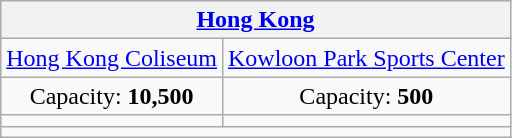<table class="wikitable" style="text-align:center;">
<tr>
<th colspan=2> <a href='#'>Hong Kong</a></th>
</tr>
<tr>
<td><a href='#'>Hong Kong Coliseum</a></td>
<td><a href='#'>Kowloon Park Sports Center</a></td>
</tr>
<tr>
<td>Capacity: <strong>10,500</strong></td>
<td>Capacity: <strong>500</strong></td>
</tr>
<tr>
<td></td>
<td></td>
</tr>
<tr>
<td rowspan=4 colspan=2></td>
</tr>
</table>
